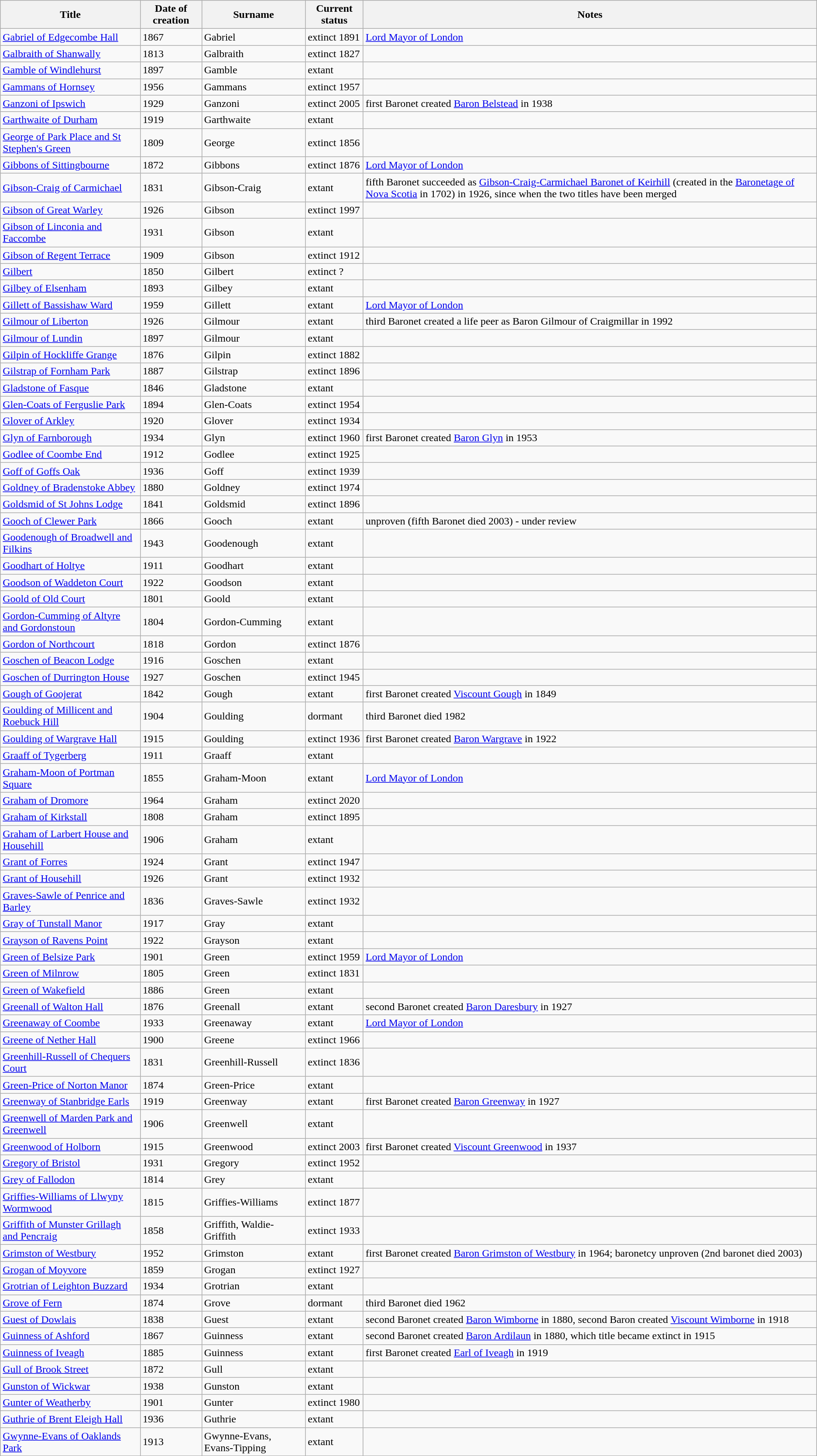<table class="wikitable">
<tr>
<th>Title</th>
<th>Date of creation</th>
<th>Surname</th>
<th>Current status</th>
<th>Notes</th>
</tr>
<tr>
<td><a href='#'>Gabriel of Edgecombe Hall</a></td>
<td>1867</td>
<td>Gabriel</td>
<td>extinct 1891</td>
<td><a href='#'>Lord Mayor of London</a></td>
</tr>
<tr>
<td><a href='#'>Galbraith of Shanwally</a></td>
<td>1813</td>
<td>Galbraith</td>
<td>extinct 1827</td>
<td></td>
</tr>
<tr>
<td><a href='#'>Gamble of Windlehurst</a></td>
<td>1897</td>
<td>Gamble</td>
<td>extant</td>
<td></td>
</tr>
<tr>
<td><a href='#'>Gammans of Hornsey</a></td>
<td>1956</td>
<td>Gammans</td>
<td>extinct 1957</td>
<td></td>
</tr>
<tr>
<td><a href='#'>Ganzoni of Ipswich</a></td>
<td>1929</td>
<td>Ganzoni</td>
<td>extinct 2005</td>
<td>first Baronet created <a href='#'>Baron Belstead</a> in 1938</td>
</tr>
<tr>
<td><a href='#'>Garthwaite of Durham</a></td>
<td>1919</td>
<td>Garthwaite</td>
<td>extant</td>
<td></td>
</tr>
<tr>
<td><a href='#'>George of Park Place and St Stephen's Green</a></td>
<td>1809</td>
<td>George</td>
<td>extinct 1856</td>
<td></td>
</tr>
<tr>
<td><a href='#'>Gibbons of Sittingbourne</a></td>
<td>1872</td>
<td>Gibbons</td>
<td>extinct 1876</td>
<td><a href='#'>Lord Mayor of London</a></td>
</tr>
<tr>
<td><a href='#'>Gibson-Craig of Carmichael</a></td>
<td>1831</td>
<td>Gibson-Craig</td>
<td>extant</td>
<td>fifth Baronet succeeded as <a href='#'>Gibson-Craig-Carmichael Baronet of Keirhill</a> (created in the <a href='#'>Baronetage of Nova Scotia</a> in 1702) in 1926, since when the two titles have been merged</td>
</tr>
<tr>
<td><a href='#'>Gibson of Great Warley</a></td>
<td>1926</td>
<td>Gibson</td>
<td>extinct 1997</td>
<td></td>
</tr>
<tr>
<td><a href='#'>Gibson of Linconia and Faccombe</a></td>
<td>1931</td>
<td>Gibson</td>
<td>extant</td>
<td></td>
</tr>
<tr>
<td><a href='#'>Gibson of Regent Terrace</a></td>
<td>1909</td>
<td>Gibson</td>
<td>extinct 1912</td>
<td></td>
</tr>
<tr>
<td><a href='#'>Gilbert</a></td>
<td>1850</td>
<td>Gilbert</td>
<td>extinct ?</td>
<td></td>
</tr>
<tr>
<td><a href='#'>Gilbey of Elsenham</a></td>
<td>1893</td>
<td>Gilbey</td>
<td>extant</td>
<td></td>
</tr>
<tr>
<td><a href='#'>Gillett of Bassishaw Ward</a></td>
<td>1959</td>
<td>Gillett</td>
<td>extant</td>
<td><a href='#'>Lord Mayor of London</a></td>
</tr>
<tr>
<td><a href='#'>Gilmour of Liberton</a></td>
<td>1926</td>
<td>Gilmour</td>
<td>extant</td>
<td>third Baronet created a life peer as Baron Gilmour of Craigmillar in 1992</td>
</tr>
<tr>
<td><a href='#'>Gilmour of Lundin</a></td>
<td>1897</td>
<td>Gilmour</td>
<td>extant</td>
<td></td>
</tr>
<tr>
<td><a href='#'>Gilpin of Hockliffe Grange</a></td>
<td>1876</td>
<td>Gilpin</td>
<td>extinct 1882</td>
<td></td>
</tr>
<tr>
<td><a href='#'>Gilstrap of Fornham Park</a></td>
<td>1887</td>
<td>Gilstrap</td>
<td>extinct 1896</td>
<td></td>
</tr>
<tr>
<td><a href='#'>Gladstone of Fasque</a></td>
<td>1846</td>
<td>Gladstone</td>
<td>extant</td>
<td></td>
</tr>
<tr>
<td><a href='#'>Glen-Coats of Ferguslie Park</a></td>
<td>1894</td>
<td>Glen-Coats</td>
<td>extinct 1954</td>
<td></td>
</tr>
<tr>
<td><a href='#'>Glover of Arkley</a></td>
<td>1920</td>
<td>Glover</td>
<td>extinct 1934</td>
<td></td>
</tr>
<tr>
<td><a href='#'>Glyn of Farnborough</a></td>
<td>1934</td>
<td>Glyn</td>
<td>extinct 1960</td>
<td>first Baronet created <a href='#'>Baron Glyn</a> in 1953</td>
</tr>
<tr>
<td><a href='#'>Godlee of Coombe End</a></td>
<td>1912</td>
<td>Godlee</td>
<td>extinct 1925</td>
<td></td>
</tr>
<tr>
<td><a href='#'>Goff of Goffs Oak</a></td>
<td>1936</td>
<td>Goff</td>
<td>extinct 1939</td>
<td></td>
</tr>
<tr>
<td><a href='#'>Goldney of Bradenstoke Abbey</a></td>
<td>1880</td>
<td>Goldney</td>
<td>extinct 1974</td>
<td></td>
</tr>
<tr>
<td><a href='#'>Goldsmid of St Johns Lodge</a></td>
<td>1841</td>
<td>Goldsmid</td>
<td>extinct 1896</td>
<td></td>
</tr>
<tr>
<td><a href='#'>Gooch of Clewer Park</a></td>
<td>1866</td>
<td>Gooch</td>
<td>extant</td>
<td>unproven (fifth Baronet died 2003) - under review</td>
</tr>
<tr>
<td><a href='#'>Goodenough of Broadwell and Filkins</a></td>
<td>1943</td>
<td>Goodenough</td>
<td>extant</td>
<td></td>
</tr>
<tr>
<td><a href='#'>Goodhart of Holtye</a></td>
<td>1911</td>
<td>Goodhart</td>
<td>extant</td>
<td></td>
</tr>
<tr>
<td><a href='#'>Goodson of Waddeton Court</a></td>
<td>1922</td>
<td>Goodson</td>
<td>extant</td>
<td></td>
</tr>
<tr>
<td><a href='#'>Goold of Old Court</a></td>
<td>1801</td>
<td>Goold</td>
<td>extant</td>
<td></td>
</tr>
<tr>
<td><a href='#'>Gordon-Cumming of Altyre and Gordonstoun</a></td>
<td>1804</td>
<td>Gordon-Cumming</td>
<td>extant</td>
<td> </td>
</tr>
<tr>
<td><a href='#'>Gordon of Northcourt</a></td>
<td>1818</td>
<td>Gordon</td>
<td>extinct 1876</td>
<td></td>
</tr>
<tr>
<td><a href='#'>Goschen of Beacon Lodge</a></td>
<td>1916</td>
<td>Goschen</td>
<td>extant</td>
<td></td>
</tr>
<tr>
<td><a href='#'>Goschen of Durrington House</a></td>
<td>1927</td>
<td>Goschen</td>
<td>extinct 1945</td>
<td></td>
</tr>
<tr>
<td><a href='#'>Gough of Goojerat</a></td>
<td>1842</td>
<td>Gough</td>
<td>extant</td>
<td>first Baronet created <a href='#'>Viscount Gough</a> in 1849</td>
</tr>
<tr>
<td><a href='#'>Goulding of Millicent and Roebuck Hill</a></td>
<td>1904</td>
<td>Goulding</td>
<td>dormant</td>
<td>third Baronet died 1982</td>
</tr>
<tr>
<td><a href='#'>Goulding of Wargrave Hall</a></td>
<td>1915</td>
<td>Goulding</td>
<td>extinct 1936</td>
<td>first Baronet created <a href='#'>Baron Wargrave</a> in 1922</td>
</tr>
<tr>
<td><a href='#'>Graaff of Tygerberg</a></td>
<td>1911</td>
<td>Graaff</td>
<td>extant</td>
<td></td>
</tr>
<tr>
<td><a href='#'>Graham-Moon of Portman Square</a></td>
<td>1855</td>
<td>Graham-Moon</td>
<td>extant</td>
<td><a href='#'>Lord Mayor of London</a></td>
</tr>
<tr>
<td><a href='#'>Graham of Dromore</a></td>
<td>1964</td>
<td>Graham</td>
<td>extinct 2020</td>
<td></td>
</tr>
<tr>
<td><a href='#'>Graham of Kirkstall</a></td>
<td>1808</td>
<td>Graham</td>
<td>extinct 1895</td>
<td></td>
</tr>
<tr>
<td><a href='#'>Graham of Larbert House and Househill</a></td>
<td>1906</td>
<td>Graham</td>
<td>extant</td>
<td></td>
</tr>
<tr>
<td><a href='#'>Grant of Forres</a></td>
<td>1924</td>
<td>Grant</td>
<td>extinct 1947</td>
<td></td>
</tr>
<tr>
<td><a href='#'>Grant of Househill</a></td>
<td>1926</td>
<td>Grant</td>
<td>extinct 1932</td>
<td></td>
</tr>
<tr>
<td><a href='#'>Graves-Sawle of Penrice and Barley</a></td>
<td>1836</td>
<td>Graves-Sawle</td>
<td>extinct 1932</td>
<td></td>
</tr>
<tr>
<td><a href='#'>Gray of Tunstall Manor</a></td>
<td>1917</td>
<td>Gray</td>
<td>extant</td>
<td></td>
</tr>
<tr>
<td><a href='#'>Grayson of Ravens Point</a></td>
<td>1922</td>
<td>Grayson</td>
<td>extant</td>
<td></td>
</tr>
<tr>
<td><a href='#'>Green of Belsize Park</a></td>
<td>1901</td>
<td>Green</td>
<td>extinct 1959</td>
<td><a href='#'>Lord Mayor of London</a></td>
</tr>
<tr>
<td><a href='#'>Green of Milnrow</a></td>
<td>1805</td>
<td>Green</td>
<td>extinct 1831</td>
<td></td>
</tr>
<tr>
<td><a href='#'>Green of Wakefield</a></td>
<td>1886</td>
<td>Green</td>
<td>extant</td>
<td></td>
</tr>
<tr>
<td><a href='#'>Greenall of Walton Hall</a></td>
<td>1876</td>
<td>Greenall</td>
<td>extant</td>
<td>second Baronet created <a href='#'>Baron Daresbury</a> in 1927</td>
</tr>
<tr>
<td><a href='#'>Greenaway of Coombe</a></td>
<td>1933</td>
<td>Greenaway</td>
<td>extant</td>
<td><a href='#'>Lord Mayor of London</a></td>
</tr>
<tr>
<td><a href='#'>Greene of Nether Hall</a></td>
<td>1900</td>
<td>Greene</td>
<td>extinct 1966</td>
<td></td>
</tr>
<tr>
<td><a href='#'>Greenhill-Russell of Chequers Court</a></td>
<td>1831</td>
<td>Greenhill-Russell</td>
<td>extinct 1836</td>
<td></td>
</tr>
<tr>
<td><a href='#'>Green-Price of Norton Manor</a></td>
<td>1874</td>
<td>Green-Price</td>
<td>extant</td>
<td></td>
</tr>
<tr>
<td><a href='#'>Greenway of Stanbridge Earls</a></td>
<td>1919</td>
<td>Greenway</td>
<td>extant</td>
<td>first Baronet created <a href='#'>Baron Greenway</a> in 1927</td>
</tr>
<tr>
<td><a href='#'>Greenwell of Marden Park and Greenwell</a></td>
<td>1906</td>
<td>Greenwell</td>
<td>extant</td>
<td></td>
</tr>
<tr>
<td><a href='#'>Greenwood of Holborn</a></td>
<td>1915</td>
<td>Greenwood</td>
<td>extinct 2003</td>
<td>first Baronet created <a href='#'>Viscount Greenwood</a> in 1937</td>
</tr>
<tr>
<td><a href='#'>Gregory of Bristol</a></td>
<td>1931</td>
<td>Gregory</td>
<td>extinct 1952</td>
<td></td>
</tr>
<tr>
<td><a href='#'>Grey of Fallodon</a></td>
<td>1814</td>
<td>Grey</td>
<td>extant</td>
<td></td>
</tr>
<tr>
<td><a href='#'>Griffies-Williams of Llwyny Wormwood</a></td>
<td>1815</td>
<td>Griffies-Williams</td>
<td>extinct 1877</td>
<td></td>
</tr>
<tr>
<td><a href='#'>Griffith of Munster Grillagh and Pencraig</a></td>
<td>1858</td>
<td>Griffith, Waldie-Griffith</td>
<td>extinct 1933</td>
<td></td>
</tr>
<tr>
<td><a href='#'>Grimston of Westbury</a></td>
<td>1952</td>
<td>Grimston</td>
<td>extant</td>
<td>first Baronet created <a href='#'>Baron Grimston of Westbury</a> in 1964; baronetcy unproven (2nd baronet died 2003)</td>
</tr>
<tr>
<td><a href='#'>Grogan of Moyvore</a></td>
<td>1859</td>
<td>Grogan</td>
<td>extinct 1927</td>
<td></td>
</tr>
<tr>
<td><a href='#'>Grotrian of Leighton Buzzard</a></td>
<td>1934</td>
<td>Grotrian</td>
<td>extant</td>
<td></td>
</tr>
<tr>
<td><a href='#'>Grove of Fern</a></td>
<td>1874</td>
<td>Grove</td>
<td>dormant</td>
<td>third Baronet died 1962</td>
</tr>
<tr>
<td><a href='#'>Guest of Dowlais</a></td>
<td>1838</td>
<td>Guest</td>
<td>extant</td>
<td>second Baronet created <a href='#'>Baron Wimborne</a> in 1880, second Baron created <a href='#'>Viscount Wimborne</a> in 1918</td>
</tr>
<tr>
<td><a href='#'>Guinness of Ashford</a></td>
<td>1867</td>
<td>Guinness</td>
<td>extant</td>
<td>second Baronet created <a href='#'>Baron Ardilaun</a> in 1880, which title became extinct in 1915</td>
</tr>
<tr>
<td><a href='#'>Guinness of Iveagh</a></td>
<td>1885</td>
<td>Guinness</td>
<td>extant</td>
<td>first Baronet created <a href='#'>Earl of Iveagh</a> in 1919</td>
</tr>
<tr>
<td><a href='#'>Gull of Brook Street</a></td>
<td>1872</td>
<td>Gull</td>
<td>extant</td>
<td></td>
</tr>
<tr>
<td><a href='#'>Gunston of Wickwar</a></td>
<td>1938</td>
<td>Gunston</td>
<td>extant</td>
<td></td>
</tr>
<tr>
<td><a href='#'>Gunter of Weatherby</a></td>
<td>1901</td>
<td>Gunter</td>
<td>extinct 1980</td>
<td></td>
</tr>
<tr>
<td><a href='#'>Guthrie of Brent Eleigh Hall</a></td>
<td>1936</td>
<td>Guthrie</td>
<td>extant</td>
<td></td>
</tr>
<tr>
<td><a href='#'>Gwynne-Evans of Oaklands Park</a></td>
<td>1913</td>
<td>Gwynne-Evans, Evans-Tipping</td>
<td>extant</td>
<td></td>
</tr>
</table>
